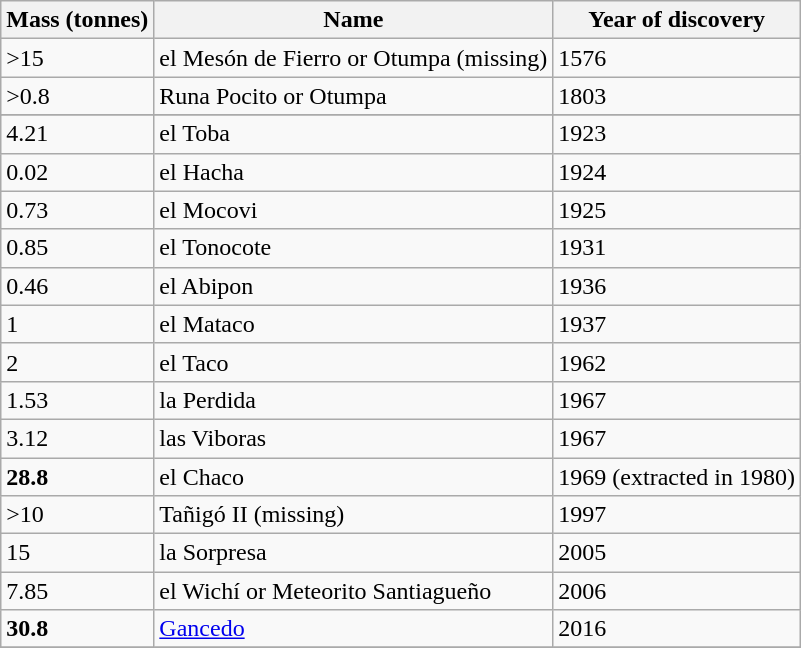<table class="wikitable sortable">
<tr>
<th>Mass (tonnes)</th>
<th>Name</th>
<th>Year of discovery</th>
</tr>
<tr>
<td>>15</td>
<td>el Mesón de Fierro or Otumpa (missing)</td>
<td>1576</td>
</tr>
<tr>
<td>>0.8</td>
<td>Runa Pocito or Otumpa</td>
<td>1803</td>
</tr>
<tr>
</tr>
<tr>
<td>4.21</td>
<td>el Toba</td>
<td>1923</td>
</tr>
<tr>
<td>0.02</td>
<td>el Hacha</td>
<td>1924</td>
</tr>
<tr>
<td>0.73</td>
<td>el Mocovi</td>
<td>1925</td>
</tr>
<tr>
<td>0.85</td>
<td>el Tonocote</td>
<td>1931</td>
</tr>
<tr>
<td>0.46</td>
<td>el Abipon</td>
<td>1936</td>
</tr>
<tr>
<td>1</td>
<td>el Mataco</td>
<td>1937</td>
</tr>
<tr>
<td>2</td>
<td>el Taco</td>
<td>1962</td>
</tr>
<tr>
<td>1.53</td>
<td>la Perdida</td>
<td>1967</td>
</tr>
<tr>
<td>3.12</td>
<td>las Viboras</td>
<td>1967</td>
</tr>
<tr>
<td><strong>28.8</strong></td>
<td>el Chaco</td>
<td>1969 (extracted in 1980)</td>
</tr>
<tr>
<td>>10</td>
<td>Tañigó II (missing)</td>
<td>1997</td>
</tr>
<tr>
<td>15</td>
<td>la Sorpresa</td>
<td>2005</td>
</tr>
<tr>
<td>7.85</td>
<td>el Wichí or Meteorito Santiagueño</td>
<td>2006</td>
</tr>
<tr>
<td><strong>30.8</strong></td>
<td><a href='#'>Gancedo</a></td>
<td>2016</td>
</tr>
<tr>
</tr>
</table>
